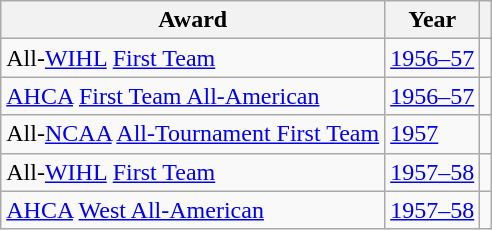<table class="wikitable">
<tr>
<th>Award</th>
<th>Year</th>
<th></th>
</tr>
<tr>
<td>All-<a href='#'>WIHL</a> <a href='#'>First Team</a></td>
<td><a href='#'>1956–57</a></td>
<td></td>
</tr>
<tr>
<td><a href='#'>AHCA</a> <a href='#'>First Team All-American</a></td>
<td><a href='#'>1956–57</a></td>
<td></td>
</tr>
<tr>
<td>All-<a href='#'>NCAA</a> <a href='#'>All-Tournament First Team</a></td>
<td><a href='#'>1957</a></td>
<td></td>
</tr>
<tr>
<td>All-<a href='#'>WIHL</a> <a href='#'>First Team</a></td>
<td><a href='#'>1957–58</a></td>
<td></td>
</tr>
<tr>
<td><a href='#'>AHCA</a> <a href='#'>West All-American</a></td>
<td><a href='#'>1957–58</a></td>
<td></td>
</tr>
</table>
